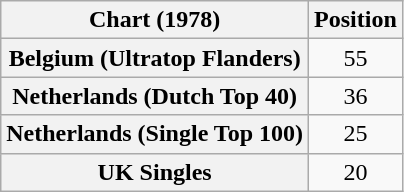<table class="wikitable sortable plainrowheaders" style="text-align:center">
<tr>
<th>Chart (1978)</th>
<th>Position</th>
</tr>
<tr>
<th scope="row">Belgium (Ultratop Flanders)</th>
<td>55</td>
</tr>
<tr>
<th scope="row">Netherlands (Dutch Top 40)</th>
<td>36</td>
</tr>
<tr>
<th scope="row">Netherlands (Single Top 100)</th>
<td>25</td>
</tr>
<tr>
<th scope="row">UK Singles</th>
<td>20</td>
</tr>
</table>
